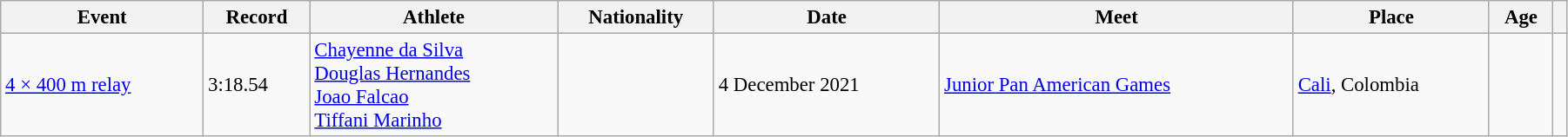<table class="wikitable" style="font-size: 95%; width: 95%;">
<tr>
<th>Event</th>
<th>Record</th>
<th>Athlete</th>
<th>Nationality</th>
<th>Date</th>
<th>Meet</th>
<th>Place</th>
<th>Age</th>
<th></th>
</tr>
<tr>
<td><a href='#'>4 × 400 m relay</a></td>
<td>3:18.54 </td>
<td><a href='#'>Chayenne da Silva</a><br><a href='#'>Douglas Hernandes</a><br><a href='#'>Joao Falcao</a><br><a href='#'>Tiffani Marinho</a></td>
<td></td>
<td>4 December 2021</td>
<td><a href='#'>Junior Pan American Games</a></td>
<td><a href='#'>Cali</a>, Colombia</td>
<td><br><br></td>
<td></td>
</tr>
</table>
